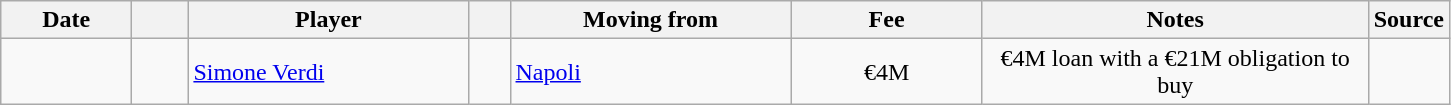<table class="wikitable sortable">
<tr>
<th style="width:80px;">Date</th>
<th style="width:30px;"></th>
<th style="width:180px;">Player</th>
<th style="width:20px;"></th>
<th style="width:180px;">Moving from</th>
<th style="width:120px;" class="unsortable">Fee</th>
<th style="width:250px;" class="unsortable">Notes</th>
<th style="width:20px;">Source</th>
</tr>
<tr>
<td></td>
<td align=center></td>
<td> <a href='#'>Simone Verdi</a></td>
<td align=center></td>
<td> <a href='#'>Napoli</a></td>
<td align=center>€4M</td>
<td align=center>€4M loan with a €21M obligation to buy</td>
<td></td>
</tr>
</table>
